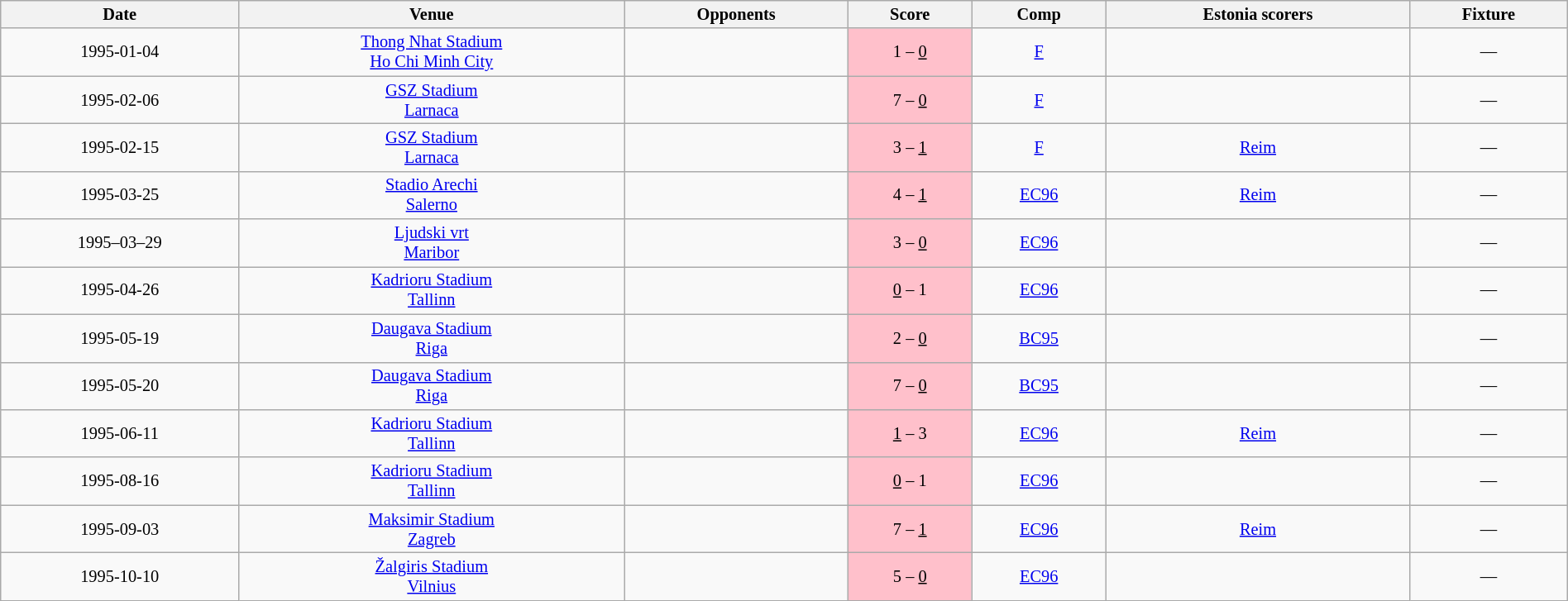<table class="wikitable" style="font-size:85%; text-align:center;" width="100%">
<tr>
<th>Date</th>
<th>Venue</th>
<th>Opponents</th>
<th>Score</th>
<th>Comp</th>
<th>Estonia scorers</th>
<th>Fixture</th>
</tr>
<tr>
<td>1995-01-04</td>
<td><a href='#'>Thong Nhat Stadium</a><br> <a href='#'>Ho Chi Minh City</a></td>
<td></td>
<td bgcolor="pink">1 – <u>0</u></td>
<td><a href='#'>F</a></td>
<td></td>
<td>—</td>
</tr>
<tr>
<td>1995-02-06</td>
<td><a href='#'>GSZ Stadium</a><br> <a href='#'>Larnaca</a></td>
<td></td>
<td bgcolor="pink">7 – <u>0</u></td>
<td><a href='#'>F</a></td>
<td></td>
<td>—</td>
</tr>
<tr>
<td>1995-02-15</td>
<td><a href='#'>GSZ Stadium</a><br> <a href='#'>Larnaca</a></td>
<td></td>
<td bgcolor="pink">3 – <u>1</u></td>
<td><a href='#'>F</a></td>
<td><a href='#'>Reim</a>  </td>
<td>—</td>
</tr>
<tr>
<td>1995-03-25</td>
<td><a href='#'>Stadio Arechi</a><br> <a href='#'>Salerno</a></td>
<td></td>
<td bgcolor="pink">4 – <u>1</u></td>
<td><a href='#'>EC96</a></td>
<td><a href='#'>Reim</a>  </td>
<td>—</td>
</tr>
<tr>
<td>1995–03–29</td>
<td><a href='#'>Ljudski vrt</a><br> <a href='#'>Maribor</a></td>
<td></td>
<td bgcolor="pink">3 – <u>0</u></td>
<td><a href='#'>EC96</a></td>
<td></td>
<td>—</td>
</tr>
<tr>
<td>1995-04-26</td>
<td><a href='#'>Kadrioru Stadium</a><br> <a href='#'>Tallinn</a></td>
<td></td>
<td bgcolor="pink"><u>0</u> – 1</td>
<td><a href='#'>EC96</a></td>
<td></td>
<td>—</td>
</tr>
<tr>
<td>1995-05-19</td>
<td><a href='#'>Daugava Stadium</a><br> <a href='#'>Riga</a></td>
<td></td>
<td bgcolor="pink">2 – <u>0</u></td>
<td><a href='#'>BC95</a></td>
<td></td>
<td>—</td>
</tr>
<tr>
<td>1995-05-20</td>
<td><a href='#'>Daugava Stadium</a><br> <a href='#'>Riga</a></td>
<td></td>
<td bgcolor="pink">7 – <u>0</u></td>
<td><a href='#'>BC95</a></td>
<td></td>
<td>—</td>
</tr>
<tr>
<td>1995-06-11</td>
<td><a href='#'>Kadrioru Stadium</a><br> <a href='#'>Tallinn</a></td>
<td></td>
<td bgcolor="pink"><u>1</u> – 3</td>
<td><a href='#'>EC96</a></td>
<td><a href='#'>Reim</a>  </td>
<td>—</td>
</tr>
<tr>
<td>1995-08-16</td>
<td><a href='#'>Kadrioru Stadium</a><br> <a href='#'>Tallinn</a></td>
<td></td>
<td bgcolor="pink"><u>0</u> – 1</td>
<td><a href='#'>EC96</a></td>
<td></td>
<td>—</td>
</tr>
<tr>
<td>1995-09-03</td>
<td><a href='#'>Maksimir Stadium</a><br> <a href='#'>Zagreb</a></td>
<td></td>
<td bgcolor="pink">7 – <u>1</u></td>
<td><a href='#'>EC96</a></td>
<td><a href='#'>Reim</a>  </td>
<td>—</td>
</tr>
<tr>
<td>1995-10-10</td>
<td><a href='#'>Žalgiris Stadium</a><br> <a href='#'>Vilnius</a></td>
<td></td>
<td bgcolor="pink">5 – <u>0</u></td>
<td><a href='#'>EC96</a></td>
<td></td>
<td>—</td>
</tr>
</table>
